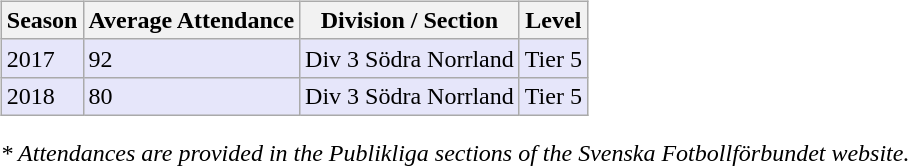<table>
<tr>
<td valign="top" width=0%><br><table class="wikitable">
<tr style="background:#f0f6fa;">
<th>Season</th>
<th>Average Attendance</th>
<th>Division / Section</th>
<th>Level</th>
</tr>
<tr>
<td style="background:#E6E6FA;">2017</td>
<td style="background:#E6E6FA;">92</td>
<td style="background:#E6E6FA;">Div 3 Södra Norrland</td>
<td style="background:#E6E6FA;">Tier 5</td>
</tr>
<tr>
<td style="background:#E6E6FA;">2018</td>
<td style="background:#E6E6FA;">80</td>
<td style="background:#E6E6FA;">Div 3 Södra Norrland</td>
<td style="background:#E6E6FA;">Tier 5</td>
</tr>
</table>
<em>* Attendances are provided in the Publikliga sections of the Svenska Fotbollförbundet website.</em></td>
</tr>
</table>
